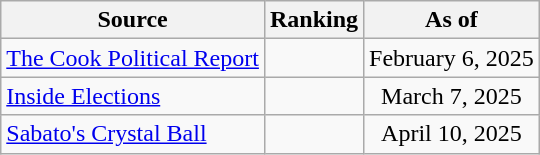<table class="wikitable" style="text-align:center">
<tr>
<th>Source</th>
<th>Ranking</th>
<th>As of</th>
</tr>
<tr>
<td align=left><a href='#'>The Cook Political Report</a></td>
<td></td>
<td>February 6, 2025</td>
</tr>
<tr>
<td align=left><a href='#'>Inside Elections</a></td>
<td></td>
<td>March 7, 2025</td>
</tr>
<tr>
<td align=left><a href='#'>Sabato's Crystal Ball</a></td>
<td></td>
<td>April 10, 2025</td>
</tr>
</table>
